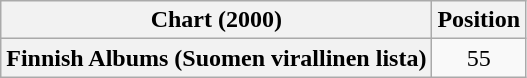<table class="wikitable plainrowheaders" style="text-align:center">
<tr>
<th scope="col">Chart (2000)</th>
<th scope="col">Position</th>
</tr>
<tr>
<th scope="row">Finnish Albums (Suomen virallinen lista)</th>
<td>55</td>
</tr>
</table>
